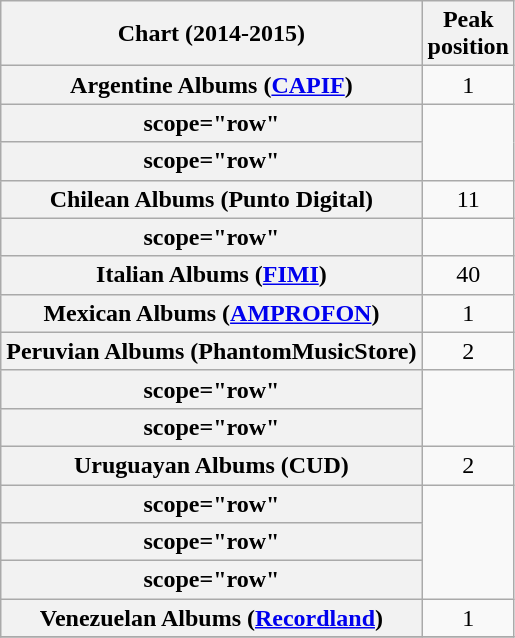<table class="wikitable sortable plainrowheaders" style="text-align:center">
<tr>
<th align="left">Chart (2014-2015)</th>
<th style="text-align:center;">Peak<br>position</th>
</tr>
<tr>
<th scope="row">Argentine Albums (<a href='#'>CAPIF</a>)</th>
<td align="center">1</td>
</tr>
<tr>
<th>scope="row"</th>
</tr>
<tr>
<th>scope="row"</th>
</tr>
<tr>
<th scope="row">Chilean Albums (Punto Digital)</th>
<td align="center">11</td>
</tr>
<tr>
<th>scope="row"</th>
</tr>
<tr>
<th scope="row">Italian Albums (<a href='#'>FIMI</a>)</th>
<td style="text-align:center;">40</td>
</tr>
<tr>
<th scope="row">Mexican Albums (<a href='#'>AMPROFON</a>)</th>
<td align="center">1</td>
</tr>
<tr>
<th scope="row">Peruvian Albums (PhantomMusicStore)</th>
<td align="center">2</td>
</tr>
<tr>
<th>scope="row"</th>
</tr>
<tr>
<th>scope="row"</th>
</tr>
<tr>
<th scope="row">Uruguayan Albums (CUD)</th>
<td align="center">2</td>
</tr>
<tr>
<th>scope="row"</th>
</tr>
<tr>
<th>scope="row"</th>
</tr>
<tr>
<th>scope="row"</th>
</tr>
<tr>
<th scope="row">Venezuelan Albums (<a href='#'>Recordland</a>)</th>
<td style="text-align:center;">1</td>
</tr>
<tr>
</tr>
</table>
